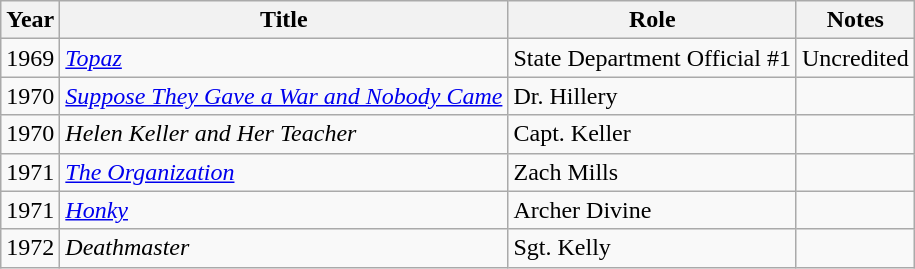<table class="wikitable">
<tr>
<th>Year</th>
<th>Title</th>
<th>Role</th>
<th>Notes</th>
</tr>
<tr>
<td>1969</td>
<td><em><a href='#'>Topaz</a></em></td>
<td>State Department Official #1</td>
<td>Uncredited</td>
</tr>
<tr>
<td>1970</td>
<td><em><a href='#'>Suppose They Gave a War and Nobody Came</a></em></td>
<td>Dr. Hillery</td>
<td></td>
</tr>
<tr>
<td>1970</td>
<td><em>Helen Keller and Her Teacher</em></td>
<td>Capt. Keller</td>
<td></td>
</tr>
<tr>
<td>1971</td>
<td><em><a href='#'>The Organization</a></em></td>
<td>Zach Mills</td>
<td></td>
</tr>
<tr>
<td>1971</td>
<td><em><a href='#'>Honky</a></em></td>
<td>Archer Divine</td>
<td></td>
</tr>
<tr>
<td>1972</td>
<td><em>Deathmaster</em></td>
<td>Sgt. Kelly</td>
<td></td>
</tr>
</table>
